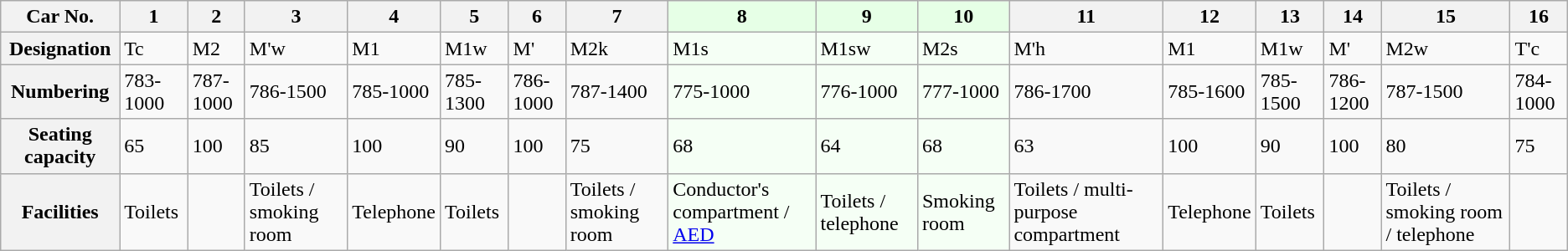<table class="wikitable">
<tr>
<th>Car No.</th>
<th>1</th>
<th>2</th>
<th>3</th>
<th>4</th>
<th>5</th>
<th>6</th>
<th>7</th>
<th style="background: #E6FFE6">8</th>
<th style="background: #E6FFE6">9</th>
<th style="background: #E6FFE6">10</th>
<th>11</th>
<th>12</th>
<th>13</th>
<th>14</th>
<th>15</th>
<th>16</th>
</tr>
<tr>
<th>Designation</th>
<td>Tc</td>
<td>M2</td>
<td>M'w</td>
<td>M1</td>
<td>M1w</td>
<td>M'</td>
<td>M2k</td>
<td style="background: #F5FFF5">M1s</td>
<td style="background: #F5FFF5">M1sw</td>
<td style="background: #F5FFF5">M2s</td>
<td>M'h</td>
<td>M1</td>
<td>M1w</td>
<td>M'</td>
<td>M2w</td>
<td>T'c</td>
</tr>
<tr>
<th>Numbering</th>
<td>783-1000</td>
<td>787-1000</td>
<td>786-1500</td>
<td>785-1000</td>
<td>785-1300</td>
<td>786-1000</td>
<td>787-1400</td>
<td style="background: #F5FFF5">775-1000</td>
<td style="background: #F5FFF5">776-1000</td>
<td style="background: #F5FFF5">777-1000</td>
<td>786-1700</td>
<td>785-1600</td>
<td>785-1500</td>
<td>786-1200</td>
<td>787-1500</td>
<td>784-1000</td>
</tr>
<tr>
<th>Seating capacity</th>
<td>65</td>
<td>100</td>
<td>85</td>
<td>100</td>
<td>90</td>
<td>100</td>
<td>75</td>
<td style="background: #F5FFF5">68</td>
<td style="background: #F5FFF5">64</td>
<td style="background: #F5FFF5">68</td>
<td>63</td>
<td>100</td>
<td>90</td>
<td>100</td>
<td>80</td>
<td>75</td>
</tr>
<tr>
<th>Facilities</th>
<td>Toilets</td>
<td> </td>
<td>Toilets / smoking room</td>
<td>Telephone</td>
<td>Toilets</td>
<td> </td>
<td>Toilets / smoking room</td>
<td style="background: #F5FFF5">Conductor's compartment / <a href='#'>AED</a></td>
<td style="background: #F5FFF5">Toilets / telephone</td>
<td style="background: #F5FFF5">Smoking room</td>
<td>Toilets / multi-purpose compartment</td>
<td>Telephone</td>
<td>Toilets</td>
<td> </td>
<td>Toilets / smoking room / telephone</td>
<td> </td>
</tr>
</table>
